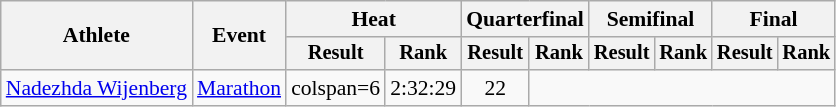<table class="wikitable" style="font-size:90%">
<tr>
<th rowspan="2">Athlete</th>
<th rowspan="2">Event</th>
<th colspan="2">Heat</th>
<th colspan="2">Quarterfinal</th>
<th colspan="2">Semifinal</th>
<th colspan="2">Final</th>
</tr>
<tr style="font-size:95%">
<th>Result</th>
<th>Rank</th>
<th>Result</th>
<th>Rank</th>
<th>Result</th>
<th>Rank</th>
<th>Result</th>
<th>Rank</th>
</tr>
<tr align=center>
<td><a href='#'>Nadezhda Wijenberg</a></td>
<td rowspan=2><a href='#'>Marathon</a></td>
<td>colspan=6 </td>
<td>2:32:29</td>
<td>22</td>
</tr>
</table>
